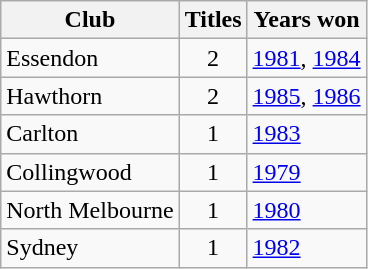<table class="wikitable">
<tr>
<th width=0px>Club</th>
<th width=0px>Titles</th>
<th width=0px>Years won</th>
</tr>
<tr>
<td>Essendon</td>
<td style="text-align:center;">2</td>
<td><a href='#'>1981</a>, <a href='#'>1984</a></td>
</tr>
<tr>
<td>Hawthorn</td>
<td style="text-align:center;">2</td>
<td><a href='#'>1985</a>, <a href='#'>1986</a></td>
</tr>
<tr>
<td>Carlton</td>
<td style="text-align:center;">1</td>
<td><a href='#'>1983</a></td>
</tr>
<tr>
<td>Collingwood</td>
<td style="text-align:center;">1</td>
<td><a href='#'>1979</a></td>
</tr>
<tr>
<td>North Melbourne</td>
<td style="text-align:center;">1</td>
<td><a href='#'>1980</a></td>
</tr>
<tr>
<td>Sydney</td>
<td style="text-align:center;">1</td>
<td><a href='#'>1982</a></td>
</tr>
</table>
